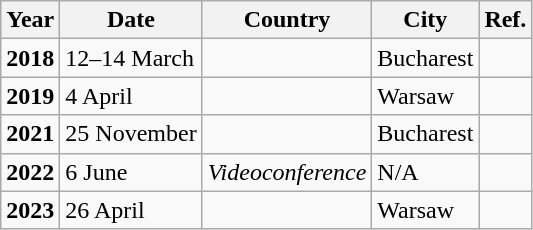<table class="wikitable">
<tr>
<th>Year</th>
<th>Date</th>
<th>Country</th>
<th>City</th>
<th>Ref.</th>
</tr>
<tr>
<td><strong>2018</strong></td>
<td>12–14 March</td>
<td></td>
<td>Bucharest</td>
<td></td>
</tr>
<tr>
<td><strong>2019</strong></td>
<td>4 April</td>
<td></td>
<td>Warsaw</td>
<td></td>
</tr>
<tr>
<td><strong>2021</strong></td>
<td>25 November</td>
<td></td>
<td>Bucharest</td>
<td></td>
</tr>
<tr>
<td><strong>2022</strong></td>
<td>6 June</td>
<td><em>Videoconference</em></td>
<td>N/A</td>
<td></td>
</tr>
<tr>
<td><strong>2023</strong></td>
<td>26 April</td>
<td></td>
<td>Warsaw</td>
<td></td>
</tr>
</table>
